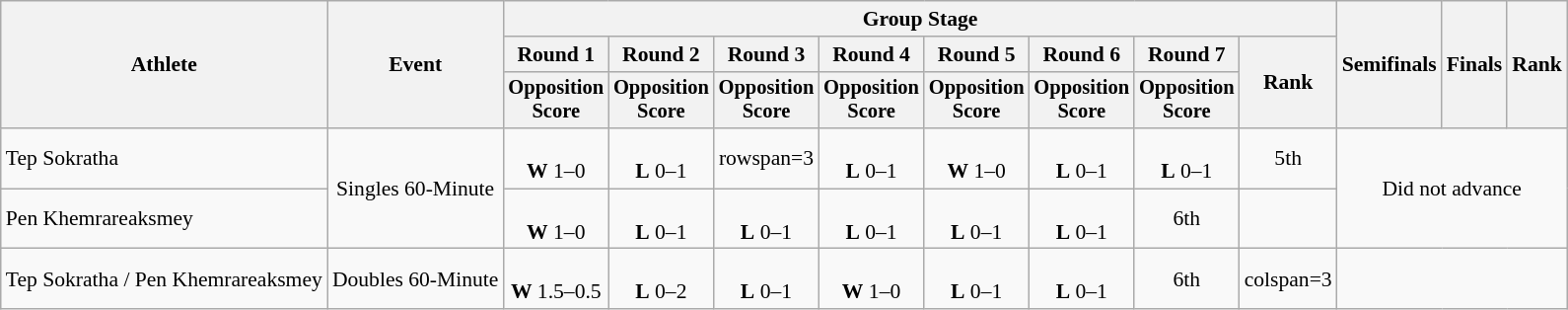<table class="wikitable" style="font-size:90%">
<tr>
<th rowspan="3">Athlete</th>
<th rowspan="3">Event</th>
<th colspan="8">Group Stage</th>
<th rowspan="3">Semifinals</th>
<th rowspan="3">Finals</th>
<th rowspan="3">Rank</th>
</tr>
<tr>
<th>Round 1</th>
<th>Round 2</th>
<th>Round 3</th>
<th>Round 4</th>
<th>Round 5</th>
<th>Round 6</th>
<th>Round 7</th>
<th rowspan="2">Rank</th>
</tr>
<tr style="font-size:95%" align="center">
<th>Opposition<br>Score</th>
<th>Opposition<br>Score</th>
<th>Opposition<br>Score</th>
<th>Opposition<br>Score</th>
<th>Opposition<br>Score</th>
<th>Opposition<br>Score</th>
<th>Opposition<br>Score</th>
</tr>
<tr align=center>
<td align=left>Tep Sokratha</td>
<td rowspan=2>Singles 60-Minute</td>
<td><br><strong>W</strong> 1–0</td>
<td><br><strong>L</strong> 0–1</td>
<td>rowspan=3 </td>
<td><br><strong>L</strong> 0–1</td>
<td><br><strong>W</strong> 1–0</td>
<td><br><strong>L</strong> 0–1</td>
<td><br><strong>L</strong> 0–1</td>
<td>5th</td>
<td rowspan=2 colspan=3>Did not advance</td>
</tr>
<tr align=center>
<td align=left>Pen Khemrareaksmey</td>
<td><br><strong>W</strong> 1–0</td>
<td><br><strong>L</strong> 0–1</td>
<td><br><strong>L</strong> 0–1</td>
<td><br><strong>L</strong> 0–1</td>
<td><br><strong>L</strong> 0–1</td>
<td><br><strong>L</strong> 0–1</td>
<td>6th</td>
</tr>
<tr align=center>
<td align=left>Tep Sokratha / Pen Khemrareaksmey</td>
<td align=left>Doubles 60-Minute</td>
<td><br><strong>W</strong> 1.5–0.5</td>
<td><br><strong>L</strong> 0–2</td>
<td><br><strong>L</strong> 0–1</td>
<td><br><strong>W</strong> 1–0</td>
<td><br><strong>L</strong> 0–1</td>
<td><br><strong>L</strong> 0–1</td>
<td>6th</td>
<td>colspan=3 </td>
</tr>
</table>
